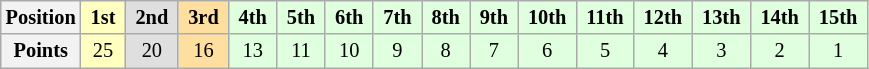<table class="wikitable" style="font-size:85%; text-align:center">
<tr>
<th>Position</th>
<td style="background:#ffffbf;"> <strong>1st</strong> </td>
<td style="background:#dfdfdf;"> <strong>2nd</strong> </td>
<td style="background:#ffdf9f;"> <strong>3rd</strong> </td>
<td style="background:#dfffdf;"> <strong>4th</strong> </td>
<td style="background:#dfffdf;"> <strong>5th</strong> </td>
<td style="background:#dfffdf;"> <strong>6th</strong> </td>
<td style="background:#dfffdf;"> <strong>7th</strong> </td>
<td style="background:#dfffdf;"> <strong>8th</strong> </td>
<td style="background:#dfffdf;"> <strong>9th</strong> </td>
<td style="background:#dfffdf;"> <strong>10th</strong> </td>
<td style="background:#dfffdf;"> <strong>11th</strong> </td>
<td style="background:#dfffdf;"> <strong>12th</strong> </td>
<td style="background:#dfffdf;"> <strong>13th</strong> </td>
<td style="background:#dfffdf;"> <strong>14th</strong> </td>
<td style="background:#dfffdf;"> <strong>15th</strong> </td>
</tr>
<tr>
<th>Points</th>
<td style="background:#ffffbf;">25</td>
<td style="background:#dfdfdf;">20</td>
<td style="background:#ffdf9f;">16</td>
<td style="background:#dfffdf;">13</td>
<td style="background:#dfffdf;">11</td>
<td style="background:#dfffdf;">10</td>
<td style="background:#dfffdf;">9</td>
<td style="background:#dfffdf;">8</td>
<td style="background:#dfffdf;">7</td>
<td style="background:#dfffdf;">6</td>
<td style="background:#dfffdf;">5</td>
<td style="background:#dfffdf;">4</td>
<td style="background:#dfffdf;">3</td>
<td style="background:#dfffdf;">2</td>
<td style="background:#dfffdf;">1</td>
</tr>
</table>
